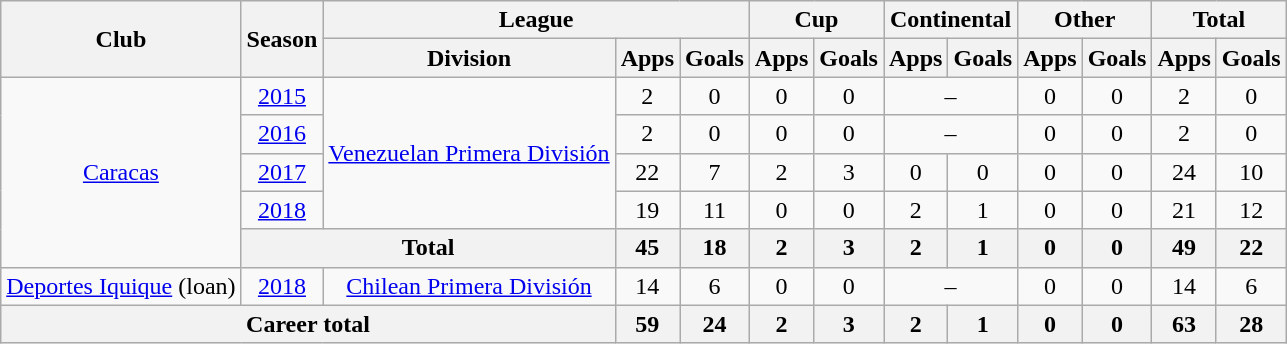<table class="wikitable" style="text-align: center">
<tr>
<th rowspan="2">Club</th>
<th rowspan="2">Season</th>
<th colspan="3">League</th>
<th colspan="2">Cup</th>
<th colspan="2">Continental</th>
<th colspan="2">Other</th>
<th colspan="2">Total</th>
</tr>
<tr>
<th>Division</th>
<th>Apps</th>
<th>Goals</th>
<th>Apps</th>
<th>Goals</th>
<th>Apps</th>
<th>Goals</th>
<th>Apps</th>
<th>Goals</th>
<th>Apps</th>
<th>Goals</th>
</tr>
<tr>
<td rowspan="5"><a href='#'>Caracas</a></td>
<td><a href='#'>2015</a></td>
<td rowspan="4"><a href='#'>Venezuelan Primera División</a></td>
<td>2</td>
<td>0</td>
<td>0</td>
<td>0</td>
<td colspan="2">–</td>
<td>0</td>
<td>0</td>
<td>2</td>
<td>0</td>
</tr>
<tr>
<td><a href='#'>2016</a></td>
<td>2</td>
<td>0</td>
<td>0</td>
<td>0</td>
<td colspan="2">–</td>
<td>0</td>
<td>0</td>
<td>2</td>
<td>0</td>
</tr>
<tr>
<td><a href='#'>2017</a></td>
<td>22</td>
<td>7</td>
<td>2</td>
<td>3</td>
<td>0</td>
<td>0</td>
<td>0</td>
<td>0</td>
<td>24</td>
<td>10</td>
</tr>
<tr>
<td><a href='#'>2018</a></td>
<td>19</td>
<td>11</td>
<td>0</td>
<td>0</td>
<td>2</td>
<td>1</td>
<td>0</td>
<td>0</td>
<td>21</td>
<td>12</td>
</tr>
<tr>
<th colspan="2"><strong>Total</strong></th>
<th>45</th>
<th>18</th>
<th>2</th>
<th>3</th>
<th>2</th>
<th>1</th>
<th>0</th>
<th>0</th>
<th>49</th>
<th>22</th>
</tr>
<tr>
<td><a href='#'>Deportes Iquique</a> (loan)</td>
<td><a href='#'>2018</a></td>
<td><a href='#'>Chilean Primera División</a></td>
<td>14</td>
<td>6</td>
<td>0</td>
<td>0</td>
<td colspan="2">–</td>
<td>0</td>
<td>0</td>
<td>14</td>
<td>6</td>
</tr>
<tr>
<th colspan="3"><strong>Career total</strong></th>
<th>59</th>
<th>24</th>
<th>2</th>
<th>3</th>
<th>2</th>
<th>1</th>
<th>0</th>
<th>0</th>
<th>63</th>
<th>28</th>
</tr>
</table>
